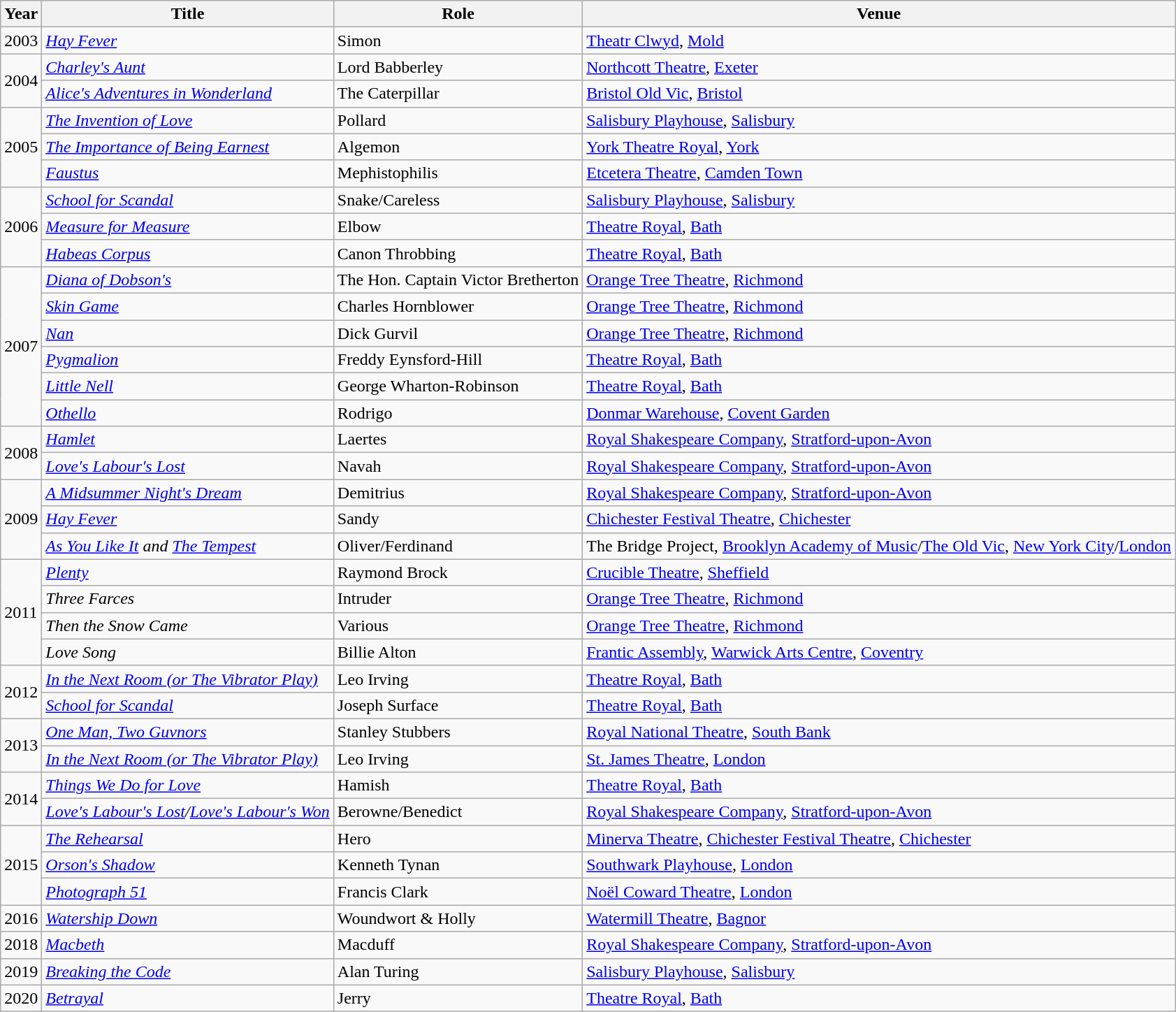<table class="wikitable sortable">
<tr>
<th>Year</th>
<th>Title</th>
<th>Role</th>
<th>Venue</th>
</tr>
<tr>
<td>2003</td>
<td><em><a href='#'>Hay Fever</a></em></td>
<td>Simon</td>
<td><a href='#'>Theatr Clwyd</a>, <a href='#'>Mold</a></td>
</tr>
<tr>
<td rowspan="2">2004</td>
<td><em><a href='#'>Charley's Aunt</a></em></td>
<td>Lord Babberley</td>
<td><a href='#'>Northcott Theatre</a>, <a href='#'>Exeter</a></td>
</tr>
<tr>
<td><em><a href='#'>Alice's Adventures in Wonderland</a></em></td>
<td>The Caterpillar</td>
<td><a href='#'>Bristol Old Vic</a>, <a href='#'>Bristol</a></td>
</tr>
<tr>
<td rowspan="3">2005</td>
<td><em><a href='#'>The Invention of Love</a></em></td>
<td>Pollard</td>
<td><a href='#'>Salisbury Playhouse</a>, <a href='#'>Salisbury</a></td>
</tr>
<tr>
<td><em><a href='#'>The Importance of Being Earnest</a></em></td>
<td>Algemon</td>
<td><a href='#'>York Theatre Royal</a>, <a href='#'>York</a></td>
</tr>
<tr>
<td><em><a href='#'>Faustus</a></em></td>
<td>Mephistophilis</td>
<td><a href='#'>Etcetera Theatre</a>, <a href='#'>Camden Town</a></td>
</tr>
<tr>
<td rowspan="3">2006</td>
<td><em><a href='#'>School for Scandal</a></em></td>
<td>Snake/Careless</td>
<td><a href='#'>Salisbury Playhouse</a>, <a href='#'>Salisbury</a></td>
</tr>
<tr>
<td><em><a href='#'>Measure for Measure</a></em></td>
<td>Elbow</td>
<td><a href='#'>Theatre Royal</a>, <a href='#'>Bath</a></td>
</tr>
<tr>
<td><em><a href='#'>Habeas Corpus</a></em></td>
<td>Canon Throbbing</td>
<td><a href='#'>Theatre Royal</a>, <a href='#'>Bath</a></td>
</tr>
<tr>
<td rowspan="6">2007</td>
<td><em><a href='#'>Diana of Dobson's</a></em></td>
<td>The Hon. Captain Victor Bretherton</td>
<td><a href='#'>Orange Tree Theatre</a>, <a href='#'>Richmond</a></td>
</tr>
<tr>
<td><em><a href='#'>Skin Game</a></em></td>
<td>Charles Hornblower</td>
<td><a href='#'>Orange Tree Theatre</a>, <a href='#'>Richmond</a></td>
</tr>
<tr>
<td><em><a href='#'>Nan</a></em></td>
<td>Dick Gurvil</td>
<td><a href='#'>Orange Tree Theatre</a>, <a href='#'>Richmond</a></td>
</tr>
<tr>
<td><em><a href='#'>Pygmalion</a></em></td>
<td>Freddy Eynsford-Hill</td>
<td><a href='#'>Theatre Royal</a>, <a href='#'>Bath</a></td>
</tr>
<tr>
<td><em><a href='#'>Little Nell</a></em></td>
<td>George Wharton-Robinson</td>
<td><a href='#'>Theatre Royal</a>, <a href='#'>Bath</a></td>
</tr>
<tr>
<td><em><a href='#'>Othello</a></em></td>
<td>Rodrigo</td>
<td><a href='#'>Donmar Warehouse</a>, <a href='#'>Covent Garden</a></td>
</tr>
<tr>
<td rowspan="2">2008</td>
<td><em><a href='#'>Hamlet</a></em></td>
<td>Laertes</td>
<td><a href='#'>Royal Shakespeare Company</a>, <a href='#'>Stratford-upon-Avon</a></td>
</tr>
<tr>
<td><em><a href='#'>Love's Labour's Lost</a></em></td>
<td>Navah</td>
<td><a href='#'>Royal Shakespeare Company</a>, <a href='#'>Stratford-upon-Avon</a></td>
</tr>
<tr>
<td rowspan="3">2009</td>
<td><em><a href='#'>A Midsummer Night's Dream</a></em></td>
<td>Demitrius</td>
<td><a href='#'>Royal Shakespeare Company</a>, <a href='#'>Stratford-upon-Avon</a></td>
</tr>
<tr>
<td><em><a href='#'>Hay Fever</a></em></td>
<td>Sandy</td>
<td><a href='#'>Chichester Festival Theatre</a>, <a href='#'>Chichester</a></td>
</tr>
<tr>
<td><em><a href='#'>As You Like It</a> and <a href='#'>The Tempest</a></em></td>
<td>Oliver/Ferdinand</td>
<td>The Bridge Project, <a href='#'>Brooklyn Academy of Music</a>/<a href='#'>The Old Vic</a>, <a href='#'>New York City</a>/<a href='#'>London</a></td>
</tr>
<tr>
<td rowspan="4">2011</td>
<td><em><a href='#'>Plenty</a></em></td>
<td>Raymond Brock</td>
<td><a href='#'>Crucible Theatre</a>, <a href='#'>Sheffield</a></td>
</tr>
<tr>
<td><em>Three Farces</em></td>
<td>Intruder</td>
<td><a href='#'>Orange Tree Theatre</a>, <a href='#'>Richmond</a></td>
</tr>
<tr>
<td><em>Then the Snow Came</em></td>
<td>Various</td>
<td><a href='#'>Orange Tree Theatre</a>, <a href='#'>Richmond</a></td>
</tr>
<tr>
<td><em>Love Song</em></td>
<td>Billie Alton</td>
<td><a href='#'>Frantic Assembly</a>, <a href='#'>Warwick Arts Centre</a>, <a href='#'>Coventry</a></td>
</tr>
<tr>
<td rowspan="2">2012</td>
<td><em><a href='#'>In the Next Room (or The Vibrator Play)</a></em></td>
<td>Leo Irving</td>
<td><a href='#'>Theatre Royal</a>, <a href='#'>Bath</a></td>
</tr>
<tr>
<td><em><a href='#'>School for Scandal</a></em></td>
<td>Joseph Surface</td>
<td><a href='#'>Theatre Royal</a>, <a href='#'>Bath</a></td>
</tr>
<tr>
<td rowspan="2">2013</td>
<td><em><a href='#'>One Man, Two Guvnors</a></em></td>
<td>Stanley Stubbers</td>
<td><a href='#'>Royal National Theatre</a>, <a href='#'>South Bank</a></td>
</tr>
<tr>
<td><em><a href='#'>In the Next Room (or The Vibrator Play)</a></em></td>
<td>Leo Irving</td>
<td><a href='#'>St. James Theatre</a>, <a href='#'>London</a></td>
</tr>
<tr>
<td rowspan="2">2014</td>
<td><em><a href='#'>Things We Do for Love</a></em></td>
<td>Hamish</td>
<td><a href='#'>Theatre Royal</a>, <a href='#'>Bath</a></td>
</tr>
<tr>
<td><em><a href='#'>Love's Labour's Lost</a>/<a href='#'>Love's Labour's Won</a></em></td>
<td>Berowne/Benedict</td>
<td><a href='#'>Royal Shakespeare Company</a>, <a href='#'>Stratford-upon-Avon</a></td>
</tr>
<tr>
<td rowspan="3">2015</td>
<td><em><a href='#'>The Rehearsal</a></em></td>
<td>Hero</td>
<td><a href='#'>Minerva Theatre</a>, <a href='#'>Chichester Festival Theatre</a>, <a href='#'>Chichester</a></td>
</tr>
<tr>
<td><em><a href='#'>Orson's Shadow</a></em></td>
<td>Kenneth Tynan</td>
<td><a href='#'>Southwark Playhouse</a>, <a href='#'>London</a></td>
</tr>
<tr>
<td><em><a href='#'>Photograph 51</a></em></td>
<td>Francis Clark</td>
<td><a href='#'>Noël Coward Theatre</a>, <a href='#'>London</a></td>
</tr>
<tr>
<td>2016</td>
<td><em><a href='#'>Watership Down</a></em></td>
<td>Woundwort & Holly</td>
<td><a href='#'>Watermill Theatre</a>, <a href='#'>Bagnor</a></td>
</tr>
<tr>
<td>2018</td>
<td><em><a href='#'>Macbeth</a></em></td>
<td>Macduff</td>
<td><a href='#'>Royal Shakespeare Company</a>, <a href='#'>Stratford-upon-Avon</a></td>
</tr>
<tr>
<td>2019</td>
<td><em><a href='#'>Breaking the Code</a></em></td>
<td>Alan Turing</td>
<td><a href='#'>Salisbury Playhouse</a>, <a href='#'>Salisbury</a></td>
</tr>
<tr>
<td>2020</td>
<td><em><a href='#'>Betrayal</a></em></td>
<td>Jerry</td>
<td><a href='#'>Theatre Royal</a>, <a href='#'>Bath</a></td>
</tr>
</table>
